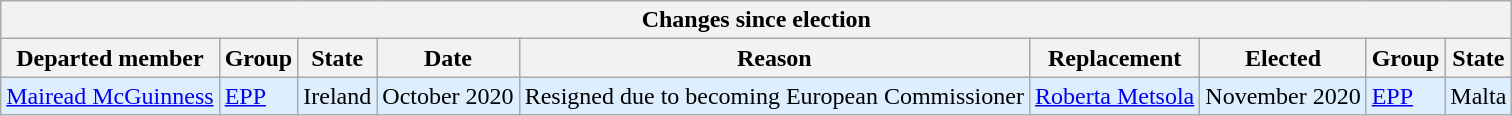<table class="wikitable">
<tr>
<th colspan=9>Changes since election</th>
</tr>
<tr>
<th>Departed member</th>
<th>Group</th>
<th>State</th>
<th>Date</th>
<th>Reason</th>
<th>Replacement</th>
<th>Elected</th>
<th>Group</th>
<th>State</th>
</tr>
<tr style="background: #DDEEFF">
<td><a href='#'>Mairead McGuinness</a></td>
<td><a href='#'>EPP</a></td>
<td> Ireland</td>
<td>October 2020</td>
<td>Resigned due to becoming European Commissioner</td>
<td><a href='#'>Roberta Metsola</a></td>
<td>November 2020</td>
<td><a href='#'>EPP</a></td>
<td> Malta</td>
</tr>
</table>
